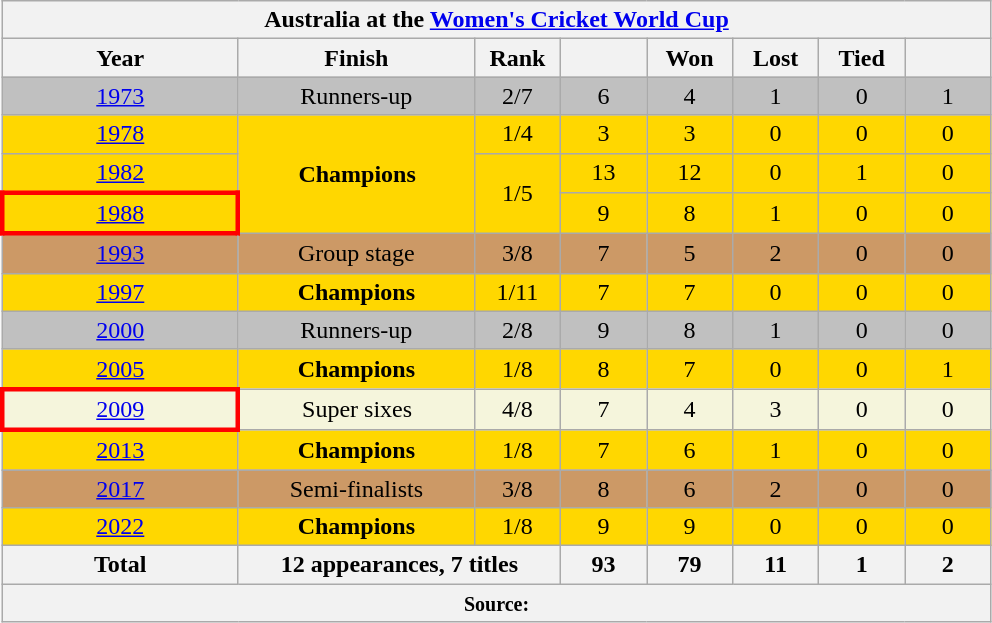<table class="wikitable" style="text-align: center;">
<tr>
<th colspan=8>Australia at the <a href='#'>Women's Cricket World Cup</a></th>
</tr>
<tr>
<th width=150>Year</th>
<th width=150>Finish</th>
<th width=50>Rank</th>
<th width=50></th>
<th width=50>Won</th>
<th width=50>Lost</th>
<th width=50>Tied</th>
<th width=50></th>
</tr>
<tr style="background:silver;">
<td> <a href='#'>1973</a></td>
<td>Runners-up</td>
<td>2/7</td>
<td>6</td>
<td>4</td>
<td>1</td>
<td>0</td>
<td>1</td>
</tr>
<tr style="background:gold;">
<td> <a href='#'>1978</a></td>
<td rowspan=3><strong>Champions</strong></td>
<td>1/4</td>
<td>3</td>
<td>3</td>
<td>0</td>
<td>0</td>
<td>0</td>
</tr>
<tr style="background:gold;">
<td> <a href='#'>1982</a></td>
<td rowspan=2>1/5</td>
<td>13</td>
<td>12</td>
<td>0</td>
<td>1</td>
<td>0</td>
</tr>
<tr style="background:gold;">
<td style="border: 3px solid red"> <a href='#'>1988</a></td>
<td>9</td>
<td>8</td>
<td>1</td>
<td>0</td>
<td>0</td>
</tr>
<tr style="background:#cc9966;">
<td> <a href='#'>1993</a></td>
<td>Group stage</td>
<td>3/8</td>
<td>7</td>
<td>5</td>
<td>2</td>
<td>0</td>
<td>0</td>
</tr>
<tr style="background:gold;">
<td> <a href='#'>1997</a></td>
<td><strong>Champions</strong></td>
<td>1/11</td>
<td>7</td>
<td>7</td>
<td>0</td>
<td>0</td>
<td>0</td>
</tr>
<tr style="background:silver;">
<td> <a href='#'>2000</a></td>
<td>Runners-up</td>
<td>2/8</td>
<td>9</td>
<td>8</td>
<td>1</td>
<td>0</td>
<td>0</td>
</tr>
<tr style="background:gold;">
<td> <a href='#'>2005</a></td>
<td><strong>Champions</strong></td>
<td>1/8</td>
<td>8</td>
<td>7</td>
<td>0</td>
<td>0</td>
<td>1</td>
</tr>
<tr style="background:beige;">
<td style="border: 3px solid red"> <a href='#'>2009</a></td>
<td>Super sixes</td>
<td>4/8</td>
<td>7</td>
<td>4</td>
<td>3</td>
<td>0</td>
<td>0</td>
</tr>
<tr style="background:gold;">
<td> <a href='#'>2013</a></td>
<td><strong>Champions</strong></td>
<td>1/8</td>
<td>7</td>
<td>6</td>
<td>1</td>
<td>0</td>
<td>0</td>
</tr>
<tr style="background:#cc9966;">
<td> <a href='#'>2017</a></td>
<td>Semi-finalists</td>
<td>3/8</td>
<td>8</td>
<td>6</td>
<td>2</td>
<td>0</td>
<td>0</td>
</tr>
<tr style="background:gold;">
<td> <a href='#'>2022</a></td>
<td><strong>Champions</strong></td>
<td>1/8</td>
<td>9</td>
<td>9</td>
<td>0</td>
<td>0</td>
<td>0</td>
</tr>
<tr>
<th>Total</th>
<th colspan=2>12 appearances, 7 titles</th>
<th>93</th>
<th>79</th>
<th>11</th>
<th>1</th>
<th>2</th>
</tr>
<tr>
<th colspan=9><small>Source:</small></th>
</tr>
</table>
